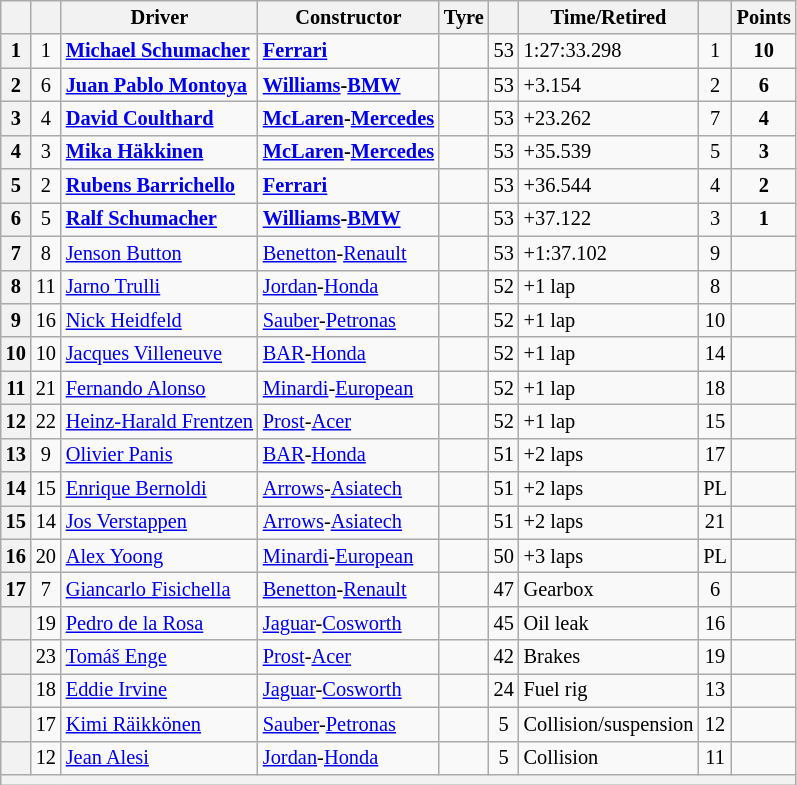<table class="wikitable sortable" style="font-size: 85%;">
<tr>
<th scope="col"></th>
<th scope="col"></th>
<th scope="col">Driver</th>
<th scope="col">Constructor</th>
<th scope="col">Tyre</th>
<th scope="col" class="unsortable"></th>
<th scope="col" class="unsortable">Time/Retired</th>
<th scope="col"></th>
<th scope="col">Points</th>
</tr>
<tr>
<th scope="row">1</th>
<td align="center">1</td>
<td data-sort-value="SCHM"> <strong><a href='#'>Michael Schumacher</a></strong></td>
<td><strong><a href='#'>Ferrari</a></strong></td>
<td></td>
<td align="center">53</td>
<td>1:27:33.298</td>
<td align="center">1</td>
<td align="center"><strong>10</strong></td>
</tr>
<tr>
<th scope="row">2</th>
<td align="center">6</td>
<td data-sort-value="MON"> <strong><a href='#'>Juan Pablo Montoya</a></strong></td>
<td><strong><a href='#'>Williams</a>-<a href='#'>BMW</a></strong></td>
<td></td>
<td align="center">53</td>
<td>+3.154</td>
<td align="center">2</td>
<td align="center"><strong>6</strong></td>
</tr>
<tr>
<th scope="row">3</th>
<td align="center">4</td>
<td data-sort-value="COU"> <strong><a href='#'>David Coulthard</a></strong></td>
<td><strong><a href='#'>McLaren</a>-<a href='#'>Mercedes</a></strong></td>
<td></td>
<td align="center">53</td>
<td>+23.262</td>
<td align="center">7</td>
<td align="center"><strong>4</strong></td>
</tr>
<tr>
<th scope="row">4</th>
<td align="center">3</td>
<td data-sort-value="HAK"> <strong><a href='#'>Mika Häkkinen</a></strong></td>
<td><strong><a href='#'>McLaren</a>-<a href='#'>Mercedes</a></strong></td>
<td></td>
<td align="center">53</td>
<td>+35.539</td>
<td align="center">5</td>
<td align="center"><strong>3</strong></td>
</tr>
<tr>
<th scope="row">5</th>
<td align="center">2</td>
<td data-sort-value="BAR"> <strong><a href='#'>Rubens Barrichello</a></strong></td>
<td><strong><a href='#'>Ferrari</a></strong></td>
<td></td>
<td align="center">53</td>
<td>+36.544</td>
<td align="center">4</td>
<td align="center"><strong>2</strong></td>
</tr>
<tr>
<th scope="row">6</th>
<td align="center">5</td>
<td data-sort-value="SCHR"> <strong><a href='#'>Ralf Schumacher</a></strong></td>
<td><strong><a href='#'>Williams</a>-<a href='#'>BMW</a></strong></td>
<td></td>
<td align="center">53</td>
<td>+37.122</td>
<td align="center">3</td>
<td align="center"><strong>1</strong></td>
</tr>
<tr>
<th scope="row">7</th>
<td align="center">8</td>
<td data-sort-value="BUT"> <a href='#'>Jenson Button</a></td>
<td><a href='#'>Benetton</a>-<a href='#'>Renault</a></td>
<td></td>
<td align="center">53</td>
<td>+1:37.102</td>
<td align="center">9</td>
<td> </td>
</tr>
<tr>
<th scope="row">8</th>
<td align="center">11</td>
<td data-sort-value="TRU"> <a href='#'>Jarno Trulli</a></td>
<td><a href='#'>Jordan</a>-<a href='#'>Honda</a></td>
<td></td>
<td align="center">52</td>
<td>+1 lap</td>
<td align="center">8</td>
<td> </td>
</tr>
<tr>
<th scope="row">9</th>
<td align="center">16</td>
<td data-sort-value="HEI"> <a href='#'>Nick Heidfeld</a></td>
<td><a href='#'>Sauber</a>-<a href='#'>Petronas</a></td>
<td></td>
<td align="center">52</td>
<td>+1 lap</td>
<td align="center">10</td>
<td> </td>
</tr>
<tr>
<th scope="row">10</th>
<td align="center">10</td>
<td data-sort-value="VIL"> <a href='#'>Jacques Villeneuve</a></td>
<td><a href='#'>BAR</a>-<a href='#'>Honda</a></td>
<td></td>
<td align="center">52</td>
<td>+1 lap</td>
<td align="center">14</td>
<td> </td>
</tr>
<tr>
<th scope="row">11</th>
<td align="center">21</td>
<td data-sort-value="ALO"> <a href='#'>Fernando Alonso</a></td>
<td><a href='#'>Minardi</a>-<a href='#'>European</a></td>
<td></td>
<td align="center">52</td>
<td>+1 lap</td>
<td align="center">18</td>
<td> </td>
</tr>
<tr>
<th scope="row">12</th>
<td align="center">22</td>
<td data-sort-value="FRE"> <a href='#'>Heinz-Harald Frentzen</a></td>
<td><a href='#'>Prost</a>-<a href='#'>Acer</a></td>
<td></td>
<td align="center">52</td>
<td>+1 lap</td>
<td align="center">15</td>
<td> </td>
</tr>
<tr>
<th scope="row">13</th>
<td align="center">9</td>
<td data-sort-value="PAN"> <a href='#'>Olivier Panis</a></td>
<td><a href='#'>BAR</a>-<a href='#'>Honda</a></td>
<td></td>
<td align="center">51</td>
<td>+2 laps</td>
<td align="center">17</td>
<td> </td>
</tr>
<tr>
<th scope="row">14</th>
<td align="center">15</td>
<td data-sort-value="BER"> <a href='#'>Enrique Bernoldi</a></td>
<td><a href='#'>Arrows</a>-<a href='#'>Asiatech</a></td>
<td></td>
<td align="center">51</td>
<td>+2 laps</td>
<td align="center" data-sort-value="22">PL</td>
<td> </td>
</tr>
<tr>
<th scope="row">15</th>
<td align="center">14</td>
<td data-sort-value="VER"> <a href='#'>Jos Verstappen</a></td>
<td><a href='#'>Arrows</a>-<a href='#'>Asiatech</a></td>
<td></td>
<td align="center">51</td>
<td>+2 laps</td>
<td align="center" data-sort-value="20">21</td>
<td> </td>
</tr>
<tr>
<th scope="row">16</th>
<td align="center">20</td>
<td data-sort-value="YOO"> <a href='#'>Alex Yoong</a></td>
<td><a href='#'>Minardi</a>-<a href='#'>European</a></td>
<td></td>
<td align="center">50</td>
<td>+3 laps</td>
<td align="center" data-sort-value="21">PL</td>
<td> </td>
</tr>
<tr>
<th scope="row">17</th>
<td align="center">7</td>
<td data-sort-value="FIS"> <a href='#'>Giancarlo Fisichella</a></td>
<td><a href='#'>Benetton</a>-<a href='#'>Renault</a></td>
<td></td>
<td align="center">47</td>
<td>Gearbox</td>
<td align="center">6</td>
<td> </td>
</tr>
<tr>
<th scope="row" data-sort-value="18"></th>
<td align="center">19</td>
<td data-sort-value="DEL"> <a href='#'>Pedro de la Rosa</a></td>
<td><a href='#'>Jaguar</a>-<a href='#'>Cosworth</a></td>
<td></td>
<td align="center">45</td>
<td>Oil leak</td>
<td align="center">16</td>
<td> </td>
</tr>
<tr>
<th scope="row" data-sort-value="19"></th>
<td align="center">23</td>
<td data-sort-value="ENG"> <a href='#'>Tomáš Enge</a></td>
<td><a href='#'>Prost</a>-<a href='#'>Acer</a></td>
<td></td>
<td align="center">42</td>
<td>Brakes</td>
<td align="center">19</td>
<td> </td>
</tr>
<tr>
<th scope="row" data-sort-value="20"></th>
<td align="center">18</td>
<td data-sort-value="IRV"> <a href='#'>Eddie Irvine</a></td>
<td><a href='#'>Jaguar</a>-<a href='#'>Cosworth</a></td>
<td></td>
<td align="center">24</td>
<td>Fuel rig</td>
<td align="center">13</td>
<td> </td>
</tr>
<tr>
<th scope="row" data-sort-value="21"></th>
<td align="center">17</td>
<td data-sort-value="RAI"> <a href='#'>Kimi Räikkönen</a></td>
<td><a href='#'>Sauber</a>-<a href='#'>Petronas</a></td>
<td></td>
<td align="center">5</td>
<td>Collision/suspension</td>
<td align="center">12</td>
<td> </td>
</tr>
<tr>
<th scope="row" data-sort-value="22"></th>
<td align="center">12</td>
<td data-sort-value="ALE"> <a href='#'>Jean Alesi</a></td>
<td><a href='#'>Jordan</a>-<a href='#'>Honda</a></td>
<td></td>
<td align="center">5</td>
<td>Collision</td>
<td align="center">11</td>
<td> </td>
</tr>
<tr class="sortbottom">
<th colspan="9"></th>
</tr>
</table>
